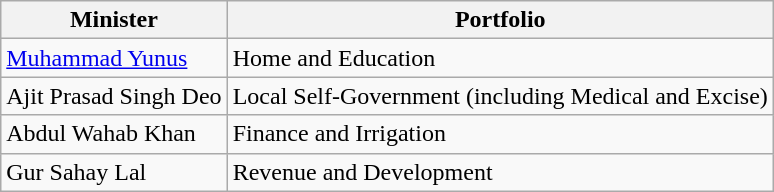<table class="wikitable">
<tr>
<th>Minister</th>
<th>Portfolio</th>
</tr>
<tr>
<td><a href='#'>Muhammad Yunus</a></td>
<td>Home and Education</td>
</tr>
<tr>
<td>Ajit Prasad Singh Deo</td>
<td>Local Self-Government (including Medical and Excise)</td>
</tr>
<tr>
<td>Abdul Wahab Khan</td>
<td>Finance and Irrigation</td>
</tr>
<tr>
<td>Gur Sahay Lal</td>
<td>Revenue and Development</td>
</tr>
</table>
